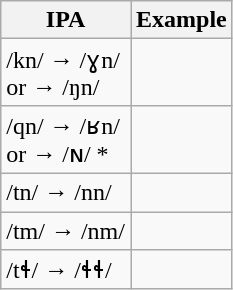<table class="wikitable">
<tr>
<th>IPA</th>
<th>Example</th>
</tr>
<tr>
<td>/kn/ → /ɣn/<br>or → /ŋn/</td>
<td></td>
</tr>
<tr>
<td>/qn/ → /ʁn/<br>or → /ɴ/ *</td>
<td></td>
</tr>
<tr>
<td>/tn/ → /nn/</td>
<td></td>
</tr>
<tr>
<td>/tm/ → /nm/</td>
<td></td>
</tr>
<tr>
<td>/tɬ/ → /ɬɬ/</td>
<td></td>
</tr>
</table>
